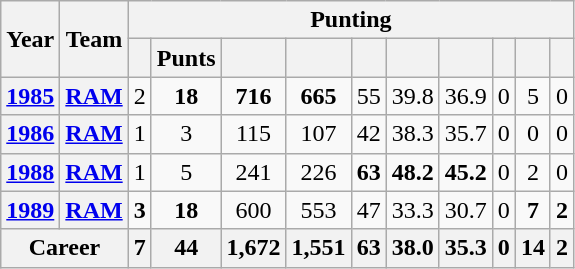<table class=wikitable style="text-align:center;">
<tr>
<th rowspan="2">Year</th>
<th rowspan="2">Team</th>
<th colspan="10">Punting</th>
</tr>
<tr>
<th></th>
<th>Punts</th>
<th></th>
<th></th>
<th></th>
<th></th>
<th></th>
<th></th>
<th></th>
<th></th>
</tr>
<tr>
<th><a href='#'>1985</a></th>
<th><a href='#'>RAM</a></th>
<td>2</td>
<td><strong>18</strong></td>
<td><strong>716</strong></td>
<td><strong>665</strong></td>
<td>55</td>
<td>39.8</td>
<td>36.9</td>
<td>0</td>
<td>5</td>
<td>0</td>
</tr>
<tr>
<th><a href='#'>1986</a></th>
<th><a href='#'>RAM</a></th>
<td>1</td>
<td>3</td>
<td>115</td>
<td>107</td>
<td>42</td>
<td>38.3</td>
<td>35.7</td>
<td>0</td>
<td>0</td>
<td>0</td>
</tr>
<tr>
<th><a href='#'>1988</a></th>
<th><a href='#'>RAM</a></th>
<td>1</td>
<td>5</td>
<td>241</td>
<td>226</td>
<td><strong>63</strong></td>
<td><strong>48.2</strong></td>
<td><strong>45.2</strong></td>
<td>0</td>
<td>2</td>
<td>0</td>
</tr>
<tr>
<th><a href='#'>1989</a></th>
<th><a href='#'>RAM</a></th>
<td><strong>3</strong></td>
<td><strong>18</strong></td>
<td>600</td>
<td>553</td>
<td>47</td>
<td>33.3</td>
<td>30.7</td>
<td>0</td>
<td><strong>7</strong></td>
<td><strong>2</strong></td>
</tr>
<tr>
<th colspan="2">Career</th>
<th>7</th>
<th>44</th>
<th>1,672</th>
<th>1,551</th>
<th>63</th>
<th>38.0</th>
<th>35.3</th>
<th>0</th>
<th>14</th>
<th>2</th>
</tr>
</table>
